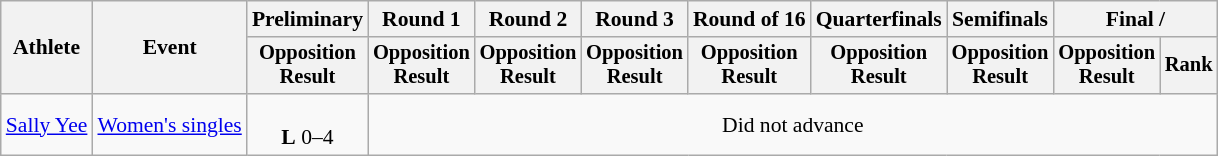<table class="wikitable" style="font-size:90%;">
<tr>
<th rowspan=2>Athlete</th>
<th rowspan=2>Event</th>
<th>Preliminary</th>
<th>Round 1</th>
<th>Round 2</th>
<th>Round 3</th>
<th>Round of 16</th>
<th>Quarterfinals</th>
<th>Semifinals</th>
<th colspan=2>Final / </th>
</tr>
<tr style="font-size:95%">
<th>Opposition<br>Result</th>
<th>Opposition<br>Result</th>
<th>Opposition<br>Result</th>
<th>Opposition<br>Result</th>
<th>Opposition<br>Result</th>
<th>Opposition<br>Result</th>
<th>Opposition<br>Result</th>
<th>Opposition<br>Result</th>
<th>Rank</th>
</tr>
<tr align=center>
<td align=left><a href='#'>Sally Yee</a></td>
<td align=left><a href='#'>Women's singles</a></td>
<td><br><strong>L</strong> 0–4</td>
<td colspan=8>Did not advance</td>
</tr>
</table>
